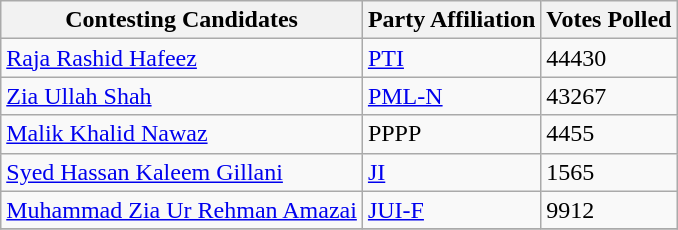<table class="wikitable sortable">
<tr>
<th>Contesting Candidates</th>
<th>Party Affiliation</th>
<th>Votes Polled</th>
</tr>
<tr>
<td><a href='#'>Raja Rashid Hafeez</a></td>
<td><a href='#'>PTI</a></td>
<td>44430</td>
</tr>
<tr>
<td><a href='#'>Zia Ullah Shah</a></td>
<td><a href='#'>PML-N</a></td>
<td>43267</td>
</tr>
<tr>
<td><a href='#'>Malik Khalid Nawaz</a></td>
<td Pakistan Peoples Party Parliamentarians>PPPP</td>
<td>4455</td>
</tr>
<tr>
<td><a href='#'>Syed Hassan Kaleem Gillani</a></td>
<td><a href='#'>JI</a></td>
<td>1565</td>
</tr>
<tr>
<td><a href='#'>Muhammad Zia Ur Rehman Amazai</a></td>
<td><a href='#'>JUI-F</a></td>
<td>9912</td>
</tr>
<tr>
</tr>
</table>
